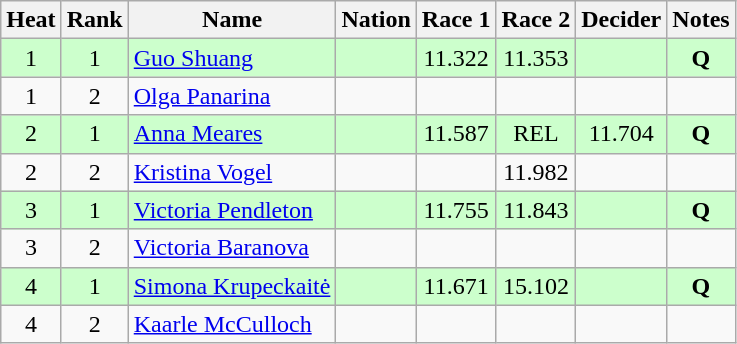<table class="wikitable sortable" style="text-align:center">
<tr>
<th>Heat</th>
<th>Rank</th>
<th>Name</th>
<th>Nation</th>
<th>Race 1</th>
<th>Race 2</th>
<th>Decider</th>
<th>Notes</th>
</tr>
<tr style="background: #ccffcc;">
<td>1</td>
<td>1</td>
<td align=left><a href='#'>Guo Shuang</a></td>
<td align=left></td>
<td>11.322</td>
<td>11.353</td>
<td></td>
<td><strong>Q</strong></td>
</tr>
<tr>
<td>1</td>
<td>2</td>
<td align=left><a href='#'>Olga Panarina</a></td>
<td align=left></td>
<td></td>
<td></td>
<td></td>
<td></td>
</tr>
<tr style="background: #ccffcc;">
<td>2</td>
<td>1</td>
<td align=left><a href='#'>Anna Meares</a></td>
<td align=left></td>
<td>11.587</td>
<td>REL</td>
<td>11.704</td>
<td><strong>Q</strong></td>
</tr>
<tr>
<td>2</td>
<td>2</td>
<td align=left><a href='#'>Kristina Vogel</a></td>
<td align=left></td>
<td></td>
<td>11.982</td>
<td></td>
<td></td>
</tr>
<tr style="background: #ccffcc;">
<td>3</td>
<td>1</td>
<td align=left><a href='#'>Victoria Pendleton</a></td>
<td align=left></td>
<td>11.755</td>
<td>11.843</td>
<td></td>
<td><strong>Q</strong></td>
</tr>
<tr>
<td>3</td>
<td>2</td>
<td align=left><a href='#'>Victoria Baranova</a></td>
<td align=left></td>
<td></td>
<td></td>
<td></td>
<td></td>
</tr>
<tr style="background: #ccffcc;">
<td>4</td>
<td>1</td>
<td align=left><a href='#'>Simona Krupeckaitė</a></td>
<td align=left></td>
<td>11.671</td>
<td>15.102</td>
<td></td>
<td><strong>Q</strong></td>
</tr>
<tr>
<td>4</td>
<td>2</td>
<td align=left><a href='#'>Kaarle McCulloch</a></td>
<td align=left></td>
<td></td>
<td></td>
<td></td>
<td></td>
</tr>
</table>
